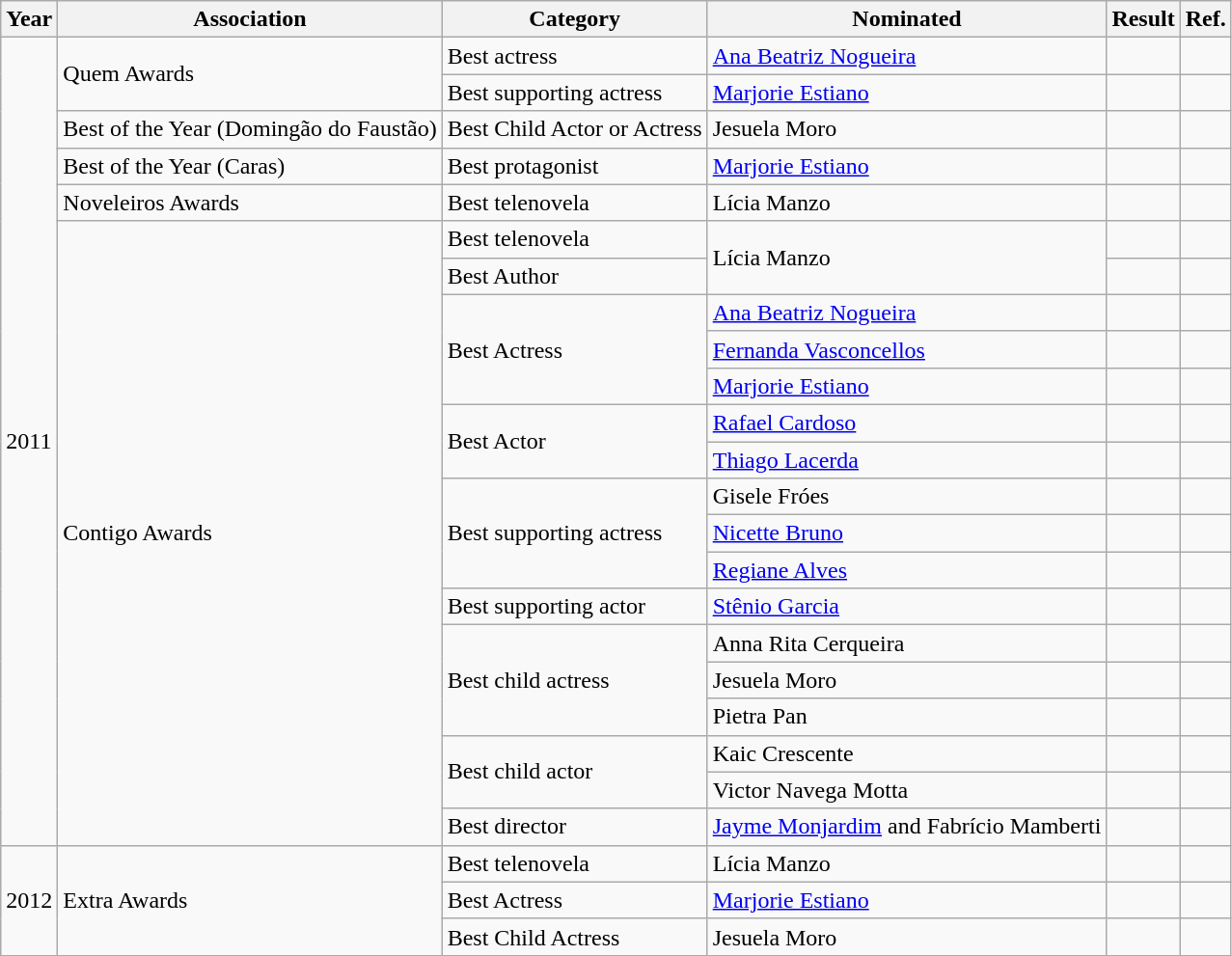<table class="wikitable sortable">
<tr>
<th>Year</th>
<th>Association</th>
<th>Category</th>
<th>Nominated</th>
<th>Result</th>
<th>Ref.</th>
</tr>
<tr>
<td rowspan=22>2011</td>
<td rowspan=2>Quem Awards</td>
<td>Best actress</td>
<td><a href='#'>Ana Beatriz Nogueira</a></td>
<td></td>
<td></td>
</tr>
<tr>
<td>Best supporting actress</td>
<td><a href='#'>Marjorie Estiano</a></td>
<td></td>
<td></td>
</tr>
<tr>
<td>Best of the Year (Domingão do Faustão)</td>
<td>Best Child Actor or Actress</td>
<td>Jesuela Moro</td>
<td></td>
<td></td>
</tr>
<tr>
<td>Best of the Year (Caras)</td>
<td>Best protagonist</td>
<td><a href='#'>Marjorie Estiano</a></td>
<td></td>
<td></td>
</tr>
<tr>
<td>Noveleiros Awards</td>
<td>Best telenovela</td>
<td>Lícia Manzo</td>
<td></td>
<td></td>
</tr>
<tr>
<td rowspan=17>Contigo Awards</td>
<td>Best telenovela</td>
<td rowspan=2>Lícia Manzo</td>
<td></td>
<td></td>
</tr>
<tr>
<td>Best Author</td>
<td></td>
<td></td>
</tr>
<tr>
<td rowspan=3>Best Actress</td>
<td><a href='#'>Ana Beatriz Nogueira</a></td>
<td></td>
<td></td>
</tr>
<tr>
<td><a href='#'>Fernanda Vasconcellos</a></td>
<td></td>
<td></td>
</tr>
<tr>
<td><a href='#'>Marjorie Estiano</a></td>
<td></td>
<td></td>
</tr>
<tr>
<td rowspan=2>Best Actor</td>
<td><a href='#'>Rafael Cardoso</a></td>
<td></td>
<td></td>
</tr>
<tr>
<td><a href='#'>Thiago Lacerda</a></td>
<td></td>
<td></td>
</tr>
<tr>
<td rowspan=3>Best supporting actress</td>
<td>Gisele Fróes</td>
<td></td>
<td></td>
</tr>
<tr>
<td><a href='#'>Nicette Bruno</a></td>
<td></td>
<td></td>
</tr>
<tr>
<td><a href='#'>Regiane Alves</a></td>
<td></td>
<td></td>
</tr>
<tr>
<td>Best supporting actor</td>
<td><a href='#'>Stênio Garcia</a></td>
<td></td>
<td></td>
</tr>
<tr>
<td rowspan=3>Best child actress</td>
<td>Anna Rita Cerqueira</td>
<td></td>
<td></td>
</tr>
<tr>
<td>Jesuela Moro</td>
<td></td>
<td></td>
</tr>
<tr>
<td>Pietra Pan</td>
<td></td>
<td></td>
</tr>
<tr>
<td rowspan=2>Best child actor</td>
<td>Kaic Crescente</td>
<td></td>
<td></td>
</tr>
<tr>
<td>Victor Navega Motta</td>
<td></td>
<td></td>
</tr>
<tr>
<td>Best director</td>
<td><a href='#'>Jayme Monjardim</a> and Fabrício Mamberti</td>
<td></td>
<td></td>
</tr>
<tr>
<td rowspan=3>2012</td>
<td rowspan=3>Extra Awards</td>
<td>Best telenovela</td>
<td>Lícia Manzo</td>
<td></td>
<td></td>
</tr>
<tr>
<td>Best Actress</td>
<td><a href='#'>Marjorie Estiano</a></td>
<td></td>
<td></td>
</tr>
<tr>
<td>Best Child Actress</td>
<td>Jesuela Moro</td>
<td></td>
<td></td>
</tr>
</table>
